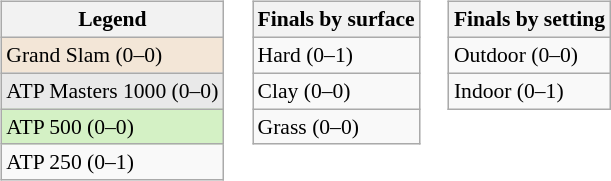<table>
<tr valign=top>
<td><br><table class=wikitable style=font-size:90%>
<tr>
<th>Legend</th>
</tr>
<tr style="background:#f3e6d7;">
<td>Grand Slam (0–0)</td>
</tr>
<tr style="background:#e9e9e9;">
<td>ATP Masters 1000 (0–0)</td>
</tr>
<tr style="background:#d4f1c5;">
<td>ATP 500 (0–0)</td>
</tr>
<tr>
<td>ATP 250 (0–1)</td>
</tr>
</table>
</td>
<td><br><table class=wikitable style=font-size:90%>
<tr>
<th>Finals by surface</th>
</tr>
<tr>
<td>Hard (0–1)</td>
</tr>
<tr>
<td>Clay (0–0)</td>
</tr>
<tr>
<td>Grass (0–0)</td>
</tr>
</table>
</td>
<td><br><table class=wikitable style=font-size:90%>
<tr>
<th>Finals by setting</th>
</tr>
<tr>
<td>Outdoor (0–0)</td>
</tr>
<tr>
<td>Indoor (0–1)</td>
</tr>
</table>
</td>
</tr>
</table>
